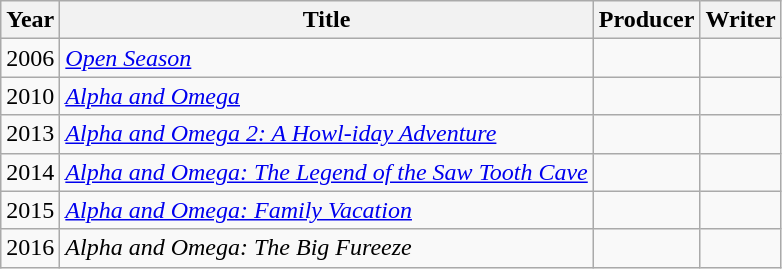<table class="wikitable">
<tr>
<th>Year</th>
<th>Title</th>
<th>Producer</th>
<th>Writer</th>
</tr>
<tr>
<td>2006</td>
<td><em><a href='#'>Open Season</a></em></td>
<td></td>
<td></td>
</tr>
<tr>
<td>2010</td>
<td><em><a href='#'>Alpha and Omega</a></em></td>
<td></td>
<td></td>
</tr>
<tr>
<td>2013</td>
<td><em><a href='#'>Alpha and Omega 2: A Howl-iday Adventure</a></em></td>
<td></td>
<td></td>
</tr>
<tr>
<td>2014</td>
<td><em><a href='#'>Alpha and Omega: The Legend of the Saw Tooth Cave</a></em></td>
<td></td>
<td></td>
</tr>
<tr>
<td>2015</td>
<td><em><a href='#'>Alpha and Omega: Family Vacation</a></em></td>
<td></td>
<td></td>
</tr>
<tr>
<td>2016</td>
<td><em>Alpha and Omega: The Big Fureeze</em></td>
<td></td>
<td></td>
</tr>
</table>
